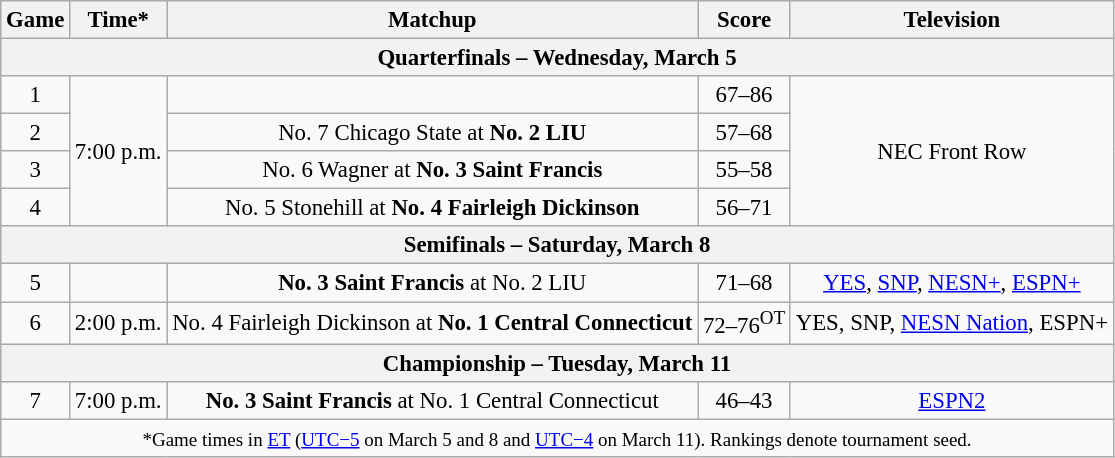<table class="wikitable" style="font-size: 95%;text-align:center">
<tr>
<th>Game</th>
<th>Time*</th>
<th>Matchup</th>
<th>Score</th>
<th>Television</th>
</tr>
<tr>
<th colspan="6">Quarterfinals – Wednesday, March 5</th>
</tr>
<tr>
<td>1</td>
<td rowspan="4"; style="white-space: nowrap;">7:00 p.m.</td>
<td></td>
<td>67–86</td>
<td rowspan="4">NEC Front Row</td>
</tr>
<tr>
<td>2</td>
<td>No. 7 Chicago State at <strong>No. 2 LIU</strong></td>
<td>57–68</td>
</tr>
<tr>
<td>3</td>
<td>No. 6 Wagner at <strong>No. 3 Saint Francis</strong></td>
<td>55–58</td>
</tr>
<tr>
<td>4</td>
<td>No. 5 Stonehill at <strong>No. 4 Fairleigh Dickinson</strong></td>
<td>56–71</td>
</tr>
<tr>
<th colspan="6">Semifinals – Saturday, March 8</th>
</tr>
<tr>
<td>5</td>
<td></td>
<td><strong>No. 3 Saint Francis</strong> at No. 2 LIU</td>
<td>71–68</td>
<td><a href='#'>YES</a>, <a href='#'>SNP</a>, <a href='#'>NESN+</a>, <a href='#'>ESPN+</a></td>
</tr>
<tr>
<td>6</td>
<td>2:00 p.m.</td>
<td>No. 4 Fairleigh Dickinson at <strong>No. 1 Central Connecticut</strong></td>
<td style="white-space: nowrap;">72–76<sup>OT</sup></td>
<td>YES, SNP, <a href='#'>NESN Nation</a>, ESPN+</td>
</tr>
<tr>
<th colspan="6">Championship – Tuesday, March 11</th>
</tr>
<tr>
<td>7</td>
<td>7:00 p.m.</td>
<td><strong>No. 3 Saint Francis</strong> at No. 1 Central Connecticut</td>
<td>46–43</td>
<td><a href='#'>ESPN2</a></td>
</tr>
<tr>
<td colspan="6"><small>*Game times in <a href='#'>ET</a> (<a href='#'>UTC−5</a> on March 5 and 8 and <a href='#'>UTC−4</a> on March 11). Rankings denote tournament seed.</small></td>
</tr>
</table>
